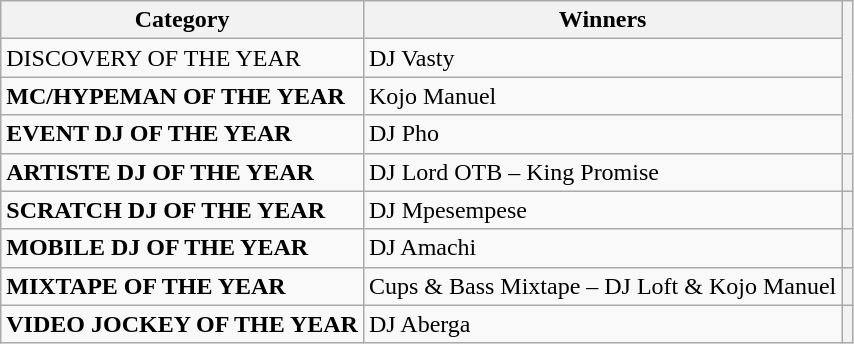<table class="wikitable">
<tr>
<th>Category</th>
<th>Winners</th>
<th rowspan="4"></th>
</tr>
<tr>
<td>DISCOVERY OF THE YEAR</td>
<td>DJ Vasty</td>
</tr>
<tr>
<td><strong>MC/HYPEMAN OF THE YEAR</strong></td>
<td>Kojo Manuel</td>
</tr>
<tr>
<td><strong>EVENT DJ OF THE YEAR</strong></td>
<td>DJ Pho</td>
</tr>
<tr>
<td><strong>ARTISTE DJ OF THE YEAR</strong></td>
<td>DJ Lord OTB – King Promise</td>
<th></th>
</tr>
<tr>
<td><strong>SCRATCH DJ OF THE YEAR</strong></td>
<td>DJ Mpesempese</td>
<th></th>
</tr>
<tr>
<td><strong>MOBILE DJ OF THE YEAR</strong></td>
<td>DJ Amachi</td>
<th></th>
</tr>
<tr>
<td><strong>MIXTAPE OF THE YEAR</strong></td>
<td>Cups & Bass Mixtape – DJ Loft & Kojo Manuel</td>
<th></th>
</tr>
<tr>
<td><strong>VIDEO JOCKEY OF THE YEAR</strong></td>
<td>DJ Aberga</td>
<th></th>
</tr>
</table>
